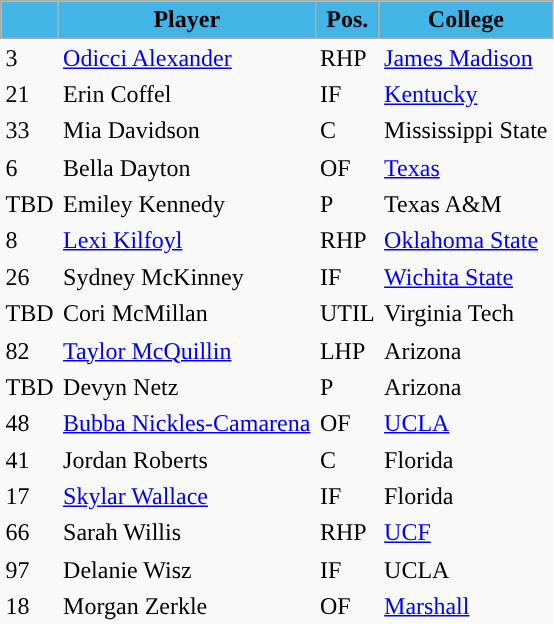<table class="wikitable" style="border:none;">
<tr>
<th style="background:#41B6E6; color:#000; "></th>
<th style="background:#41B6E6; color:#000; ">Player</th>
<th style="background:#41B6E6; color:#000; ">Pos.</th>
<th style="background:#41B6E6; color:#000; ">College</th>
</tr>
<tr>
<td style="border:none">3</td>
<td style="border:none; text-align:left"><a href='#'>Odicci Alexander</a></td>
<td style="border:none">RHP</td>
<td style="border:none; text-align:left"><a href='#'>James Madison</a></td>
</tr>
<tr>
<td style="border:none">21</td>
<td style="border:none; text-align:left">Erin Coffel</td>
<td style="border:none">IF</td>
<td style="border:none; text-align:left"><a href='#'>Kentucky</a></td>
</tr>
<tr>
<td style="border:none">33</td>
<td style="border:none; text-align:left">Mia Davidson</td>
<td style="border:none">C</td>
<td style="border:none; text-align:left">Mississippi State</td>
</tr>
<tr>
<td style="border:none">6</td>
<td style="border:none; text-align:left">Bella Dayton</td>
<td style="border:none">OF</td>
<td style="border:none; text-align:left"><a href='#'>Texas</a></td>
</tr>
<tr>
<td style="border:none">TBD</td>
<td style="border:none; text-align:left">Emiley Kennedy</td>
<td style="border:none">P</td>
<td style="border:none; text-align:left">Texas A&M</td>
</tr>
<tr>
<td style="border:none">8</td>
<td style="border:none; text-align:left"><a href='#'>Lexi Kilfoyl</a></td>
<td style="border:none">RHP</td>
<td style="border:none; text-align:left"><a href='#'>Oklahoma State</a></td>
</tr>
<tr>
<td style="border:none">26</td>
<td style="border:none; text-align:left">Sydney McKinney</td>
<td style="border:none">IF</td>
<td style="border:none; text-align:left"><a href='#'>Wichita State</a></td>
</tr>
<tr>
<td style="border:none">TBD</td>
<td style="border:none; text-align:left">Cori McMillan</td>
<td style="border:none">UTIL</td>
<td style="border:none; text-align:left">Virginia Tech</td>
</tr>
<tr>
<td style="border:none">82</td>
<td style="border:none; text-align:left"><a href='#'>Taylor McQuillin</a></td>
<td style="border:none">LHP</td>
<td style="border:none; text-align:left">Arizona</td>
</tr>
<tr>
<td style="border:none">TBD</td>
<td style="border:none; text-align:left">Devyn Netz</td>
<td style="border:none">P</td>
<td style="border:none; text-align:left">Arizona</td>
</tr>
<tr>
<td style="border:none">48</td>
<td style="border:none; text-align:left"><a href='#'>Bubba Nickles-Camarena</a></td>
<td style="border:none">OF</td>
<td style="border:none; text-align:left"><a href='#'>UCLA</a></td>
</tr>
<tr>
<td style="border:none">41</td>
<td style="border:none; text-align:left">Jordan Roberts</td>
<td style="border:none">C</td>
<td style="border:none; text-align:left">Florida</td>
</tr>
<tr>
<td style="border:none">17</td>
<td style="border:none; text-align:left"><a href='#'>Skylar Wallace</a></td>
<td style="border:none">IF</td>
<td style="border:none; text-align:left">Florida</td>
</tr>
<tr>
<td style="border:none">66</td>
<td style="border:none; text-align:left">Sarah Willis</td>
<td style="border:none">RHP</td>
<td style="border:none; text-align:left"><a href='#'>UCF</a></td>
</tr>
<tr>
<td style="border:none">97</td>
<td style="border:none; text-align:left">Delanie Wisz</td>
<td style="border:none">IF</td>
<td style="border:none; text-align:left">UCLA</td>
</tr>
<tr>
<td style="border:none">18</td>
<td style="border:none; text-align:left">Morgan Zerkle</td>
<td style="border:none">OF</td>
<td style="border:none; text-align:left"><a href='#'>Marshall</a></td>
</tr>
</table>
